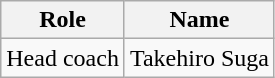<table class="wikitable">
<tr>
<th>Role</th>
<th>Name</th>
</tr>
<tr>
<td>Head coach</td>
<td> Takehiro Suga<br></td>
</tr>
</table>
